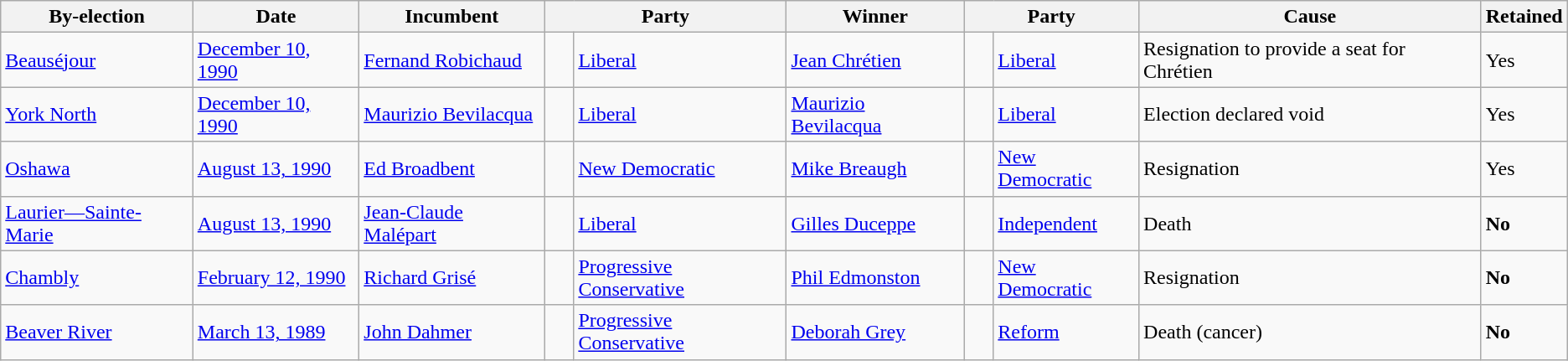<table class="wikitable">
<tr>
<th>By-election</th>
<th>Date</th>
<th>Incumbent</th>
<th colspan=2>Party</th>
<th>Winner</th>
<th colspan=2>Party</th>
<th>Cause</th>
<th>Retained</th>
</tr>
<tr>
<td><a href='#'>Beauséjour</a></td>
<td><a href='#'>December 10, 1990</a></td>
<td><a href='#'>Fernand Robichaud</a></td>
<td>    </td>
<td><a href='#'>Liberal</a></td>
<td><a href='#'>Jean Chrétien</a></td>
<td>    </td>
<td><a href='#'>Liberal</a></td>
<td>Resignation to provide a seat for Chrétien</td>
<td>Yes</td>
</tr>
<tr>
<td><a href='#'>York North</a></td>
<td><a href='#'>December 10, 1990</a></td>
<td><a href='#'>Maurizio Bevilacqua</a></td>
<td>    </td>
<td><a href='#'>Liberal</a></td>
<td><a href='#'>Maurizio Bevilacqua</a></td>
<td>    </td>
<td><a href='#'>Liberal</a></td>
<td>Election declared void</td>
<td>Yes</td>
</tr>
<tr>
<td><a href='#'>Oshawa</a></td>
<td><a href='#'>August 13, 1990</a></td>
<td><a href='#'>Ed Broadbent</a></td>
<td>    </td>
<td><a href='#'>New Democratic</a></td>
<td><a href='#'>Mike Breaugh</a></td>
<td>    </td>
<td><a href='#'>New Democratic</a></td>
<td>Resignation</td>
<td>Yes</td>
</tr>
<tr>
<td><a href='#'>Laurier—Sainte-Marie</a></td>
<td><a href='#'>August 13, 1990</a></td>
<td><a href='#'>Jean-Claude Malépart</a></td>
<td>    </td>
<td><a href='#'>Liberal</a></td>
<td><a href='#'>Gilles Duceppe</a></td>
<td>    </td>
<td><a href='#'>Independent</a></td>
<td>Death</td>
<td><strong>No</strong></td>
</tr>
<tr>
<td><a href='#'>Chambly</a></td>
<td><a href='#'>February 12, 1990</a></td>
<td><a href='#'>Richard Grisé</a></td>
<td>    </td>
<td><a href='#'>Progressive Conservative</a></td>
<td><a href='#'>Phil Edmonston</a></td>
<td>    </td>
<td><a href='#'>New Democratic</a></td>
<td>Resignation</td>
<td><strong>No</strong></td>
</tr>
<tr>
<td><a href='#'>Beaver River</a></td>
<td><a href='#'>March 13, 1989</a></td>
<td><a href='#'>John Dahmer</a></td>
<td>    </td>
<td><a href='#'>Progressive Conservative</a></td>
<td><a href='#'>Deborah Grey</a></td>
<td>    </td>
<td><a href='#'>Reform</a></td>
<td>Death (cancer)</td>
<td><strong>No</strong></td>
</tr>
</table>
